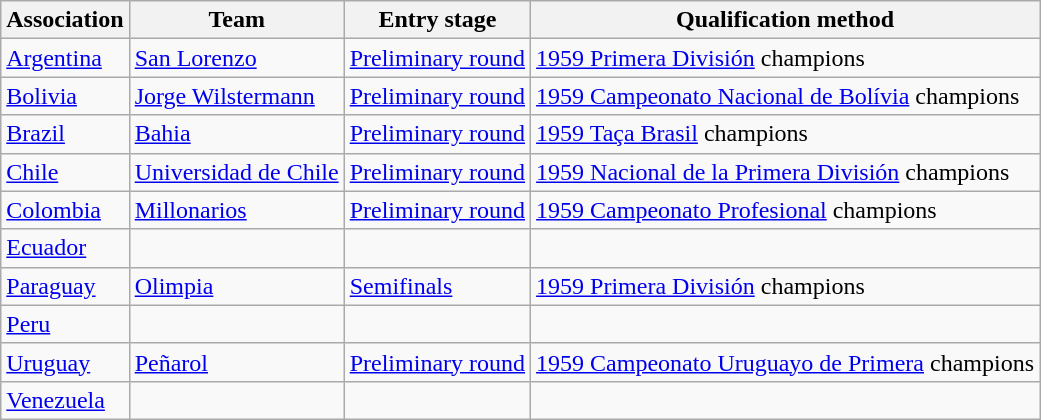<table class="wikitable">
<tr>
<th>Association</th>
<th>Team</th>
<th>Entry stage</th>
<th>Qualification method</th>
</tr>
<tr>
<td> <a href='#'>Argentina</a><br></td>
<td><a href='#'>San Lorenzo</a></td>
<td><a href='#'>Preliminary round</a></td>
<td><a href='#'>1959 Primera División</a> champions</td>
</tr>
<tr>
<td> <a href='#'>Bolivia</a><br></td>
<td><a href='#'>Jorge Wilstermann</a></td>
<td><a href='#'>Preliminary round</a></td>
<td><a href='#'>1959 Campeonato Nacional de Bolívia</a> champions</td>
</tr>
<tr>
<td> <a href='#'>Brazil</a><br></td>
<td><a href='#'>Bahia</a></td>
<td><a href='#'>Preliminary round</a></td>
<td><a href='#'>1959 Taça Brasil</a> champions</td>
</tr>
<tr>
<td> <a href='#'>Chile</a><br></td>
<td><a href='#'>Universidad de Chile</a></td>
<td><a href='#'>Preliminary round</a></td>
<td><a href='#'>1959 Nacional de la Primera División</a> champions</td>
</tr>
<tr>
<td> <a href='#'>Colombia</a><br></td>
<td><a href='#'>Millonarios</a></td>
<td><a href='#'>Preliminary round</a></td>
<td><a href='#'>1959 Campeonato Profesional</a> champions</td>
</tr>
<tr>
<td> <a href='#'>Ecuador</a></td>
<td></td>
<td></td>
<td></td>
</tr>
<tr>
<td> <a href='#'>Paraguay</a><br></td>
<td><a href='#'>Olimpia</a></td>
<td><a href='#'>Semifinals</a></td>
<td><a href='#'>1959 Primera División</a> champions</td>
</tr>
<tr>
<td> <a href='#'>Peru</a></td>
<td></td>
<td></td>
<td></td>
</tr>
<tr>
<td> <a href='#'>Uruguay</a><br></td>
<td><a href='#'>Peñarol</a></td>
<td><a href='#'>Preliminary round</a></td>
<td><a href='#'>1959 Campeonato Uruguayo de Primera</a> champions</td>
</tr>
<tr>
<td> <a href='#'>Venezuela</a></td>
<td></td>
<td></td>
<td></td>
</tr>
</table>
